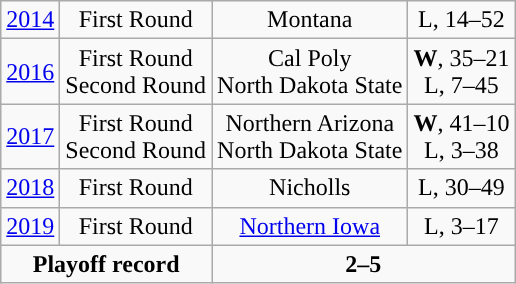<table class="wikitable" style="text-align:center;">
<tr align="center">
<td><a href='#'>2014</a></td>
<td>First Round</td>
<td>Montana</td>
<td>L, 14–52</td>
</tr>
<tr align="center">
<td><a href='#'>2016</a></td>
<td>First Round<br>Second Round</td>
<td>Cal Poly<br>North Dakota State</td>
<td><strong>W</strong>, 35–21<br> L, 7–45</td>
</tr>
<tr align="center">
<td><a href='#'>2017</a></td>
<td>First Round<br>Second Round</td>
<td>Northern Arizona<br>North Dakota State</td>
<td><strong>W</strong>, 41–10<br>L, 3–38</td>
</tr>
<tr align="center">
<td><a href='#'>2018</a></td>
<td>First Round</td>
<td>Nicholls</td>
<td>L, 30–49</td>
</tr>
<tr align="center">
<td><a href='#'>2019</a></td>
<td>First Round</td>
<td><a href='#'>Northern Iowa</a></td>
<td>L, 3–17</td>
</tr>
<tr>
<td colspan=2><strong>Playoff record</strong></td>
<td colspan=3><strong>2–5</strong></td>
</tr>
</table>
